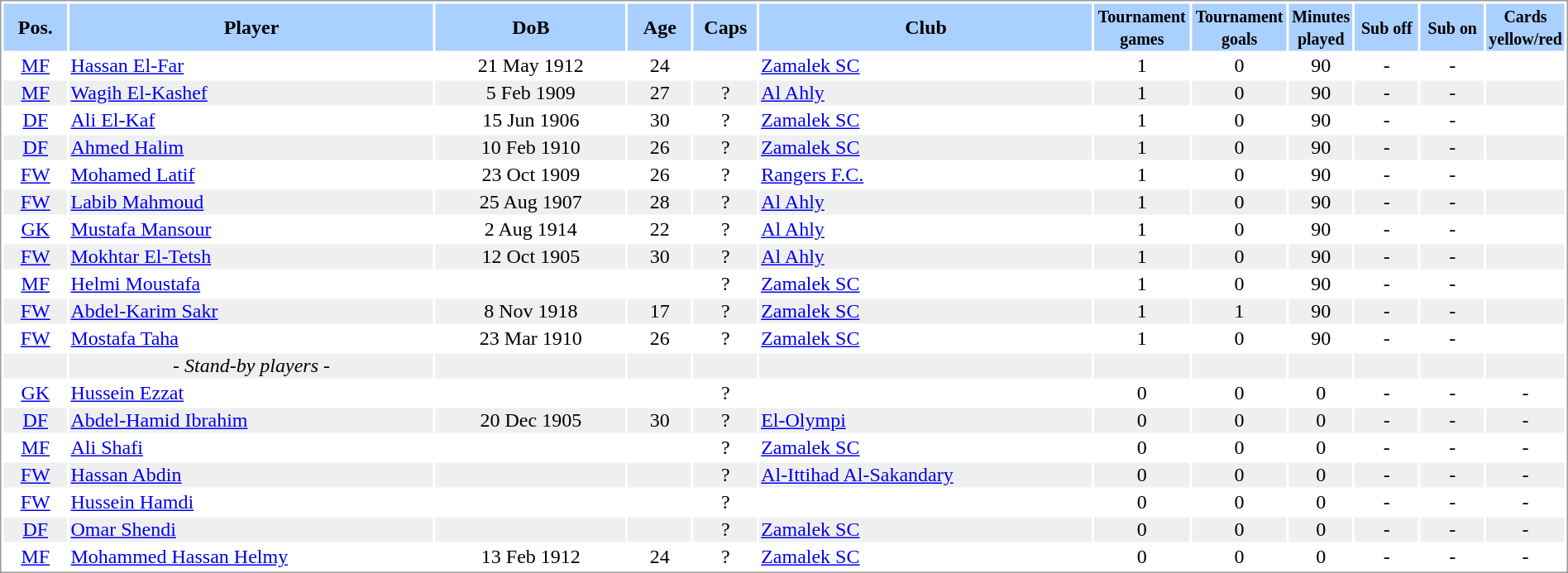<table border="0" width="100%" style="border: 1px solid #999; background-color:#FFFFFF; text-align:center">
<tr align="center" bgcolor="#AAD0FF">
<th width=4%>Pos.</th>
<th width=23%>Player</th>
<th width=12%>DoB</th>
<th width=4%>Age</th>
<th width=4%>Caps</th>
<th width=21%>Club</th>
<th width=6%><small>Tournament<br>games</small></th>
<th width=6%><small>Tournament<br>goals</small></th>
<th width=4%><small>Minutes<br>played</small></th>
<th width=4%><small>Sub off</small></th>
<th width=4%><small>Sub on</small></th>
<th width=4%><small>Cards<br>yellow/red</small></th>
</tr>
<tr>
<td><a href='#'>MF</a></td>
<td align="left"><a href='#'>Hassan El-Far</a></td>
<td>21  May 1912</td>
<td>24</td>
<td></td>
<td align="left"> <a href='#'>Zamalek SC</a></td>
<td>1</td>
<td>0</td>
<td>90</td>
<td>-</td>
<td>-</td>
<td></td>
</tr>
<tr bgcolor="#EFEFEF">
<td><a href='#'>MF</a></td>
<td align="left"><a href='#'>Wagih El-Kashef</a></td>
<td>5 Feb 1909</td>
<td>27</td>
<td>?</td>
<td align="left"> <a href='#'>Al Ahly</a></td>
<td>1</td>
<td>0</td>
<td>90</td>
<td>-</td>
<td>-</td>
<td></td>
</tr>
<tr>
<td><a href='#'>DF</a></td>
<td align="left"><a href='#'>Ali El-Kaf</a></td>
<td>15 Jun 1906</td>
<td>30</td>
<td>?</td>
<td align="left"> <a href='#'>Zamalek SC</a></td>
<td>1</td>
<td>0</td>
<td>90</td>
<td>-</td>
<td>-</td>
<td></td>
</tr>
<tr bgcolor="#EFEFEF">
<td><a href='#'>DF</a></td>
<td align="left"><a href='#'>Ahmed Halim</a></td>
<td>10 Feb 1910</td>
<td>26</td>
<td>?</td>
<td align="left"> <a href='#'>Zamalek SC</a></td>
<td>1</td>
<td>0</td>
<td>90</td>
<td>-</td>
<td>-</td>
<td></td>
</tr>
<tr>
<td><a href='#'>FW</a></td>
<td align="left"><a href='#'>Mohamed Latif</a></td>
<td>23 Oct 1909</td>
<td>26</td>
<td>?</td>
<td align="left"> <a href='#'>Rangers F.C.</a></td>
<td>1</td>
<td>0</td>
<td>90</td>
<td>-</td>
<td>-</td>
<td></td>
</tr>
<tr bgcolor="#EFEFEF">
<td><a href='#'>FW</a></td>
<td align="left"><a href='#'>Labib Mahmoud</a></td>
<td>25 Aug 1907</td>
<td>28</td>
<td>?</td>
<td align="left"> <a href='#'>Al Ahly</a></td>
<td>1</td>
<td>0</td>
<td>90</td>
<td>-</td>
<td>-</td>
<td></td>
</tr>
<tr>
<td><a href='#'>GK</a></td>
<td align="left"><a href='#'>Mustafa Mansour</a></td>
<td>2 Aug 1914</td>
<td>22</td>
<td>?</td>
<td align="left"> <a href='#'>Al Ahly</a></td>
<td>1</td>
<td>0</td>
<td>90</td>
<td>-</td>
<td>-</td>
<td></td>
</tr>
<tr bgcolor="#EFEFEF">
<td><a href='#'>FW</a></td>
<td align="left"><a href='#'>Mokhtar El-Tetsh</a></td>
<td>12 Oct 1905</td>
<td>30</td>
<td>?</td>
<td align="left"> <a href='#'>Al Ahly</a></td>
<td>1</td>
<td>0</td>
<td>90</td>
<td>-</td>
<td>-</td>
<td></td>
</tr>
<tr>
<td><a href='#'>MF</a></td>
<td align="left"><a href='#'>Helmi Moustafa</a></td>
<td></td>
<td></td>
<td>?</td>
<td align="left"> <a href='#'>Zamalek SC</a></td>
<td>1</td>
<td>0</td>
<td>90</td>
<td>-</td>
<td>-</td>
<td></td>
</tr>
<tr bgcolor="#EFEFEF">
<td><a href='#'>FW</a></td>
<td align="left"><a href='#'>Abdel-Karim Sakr</a></td>
<td>8 Nov 1918</td>
<td>17</td>
<td>?</td>
<td align="left"> <a href='#'>Zamalek SC</a></td>
<td>1</td>
<td>1</td>
<td>90</td>
<td>-</td>
<td>-</td>
<td></td>
</tr>
<tr>
<td><a href='#'>FW</a></td>
<td align="left"><a href='#'>Mostafa Taha</a></td>
<td>23 Mar 1910</td>
<td>26</td>
<td>?</td>
<td align="left"> <a href='#'>Zamalek SC</a></td>
<td>1</td>
<td>0</td>
<td>90</td>
<td>-</td>
<td>-</td>
<td></td>
</tr>
<tr bgcolor="#EFEFEF">
<td></td>
<td>- <em>Stand-by players</em> -</td>
<td></td>
<td></td>
<td></td>
<td></td>
<td></td>
<td></td>
<td></td>
<td></td>
<td></td>
<td></td>
</tr>
<tr>
<td><a href='#'>GK</a></td>
<td align="left"><a href='#'>Hussein Ezzat</a></td>
<td></td>
<td></td>
<td>?</td>
<td align="left"></td>
<td>0</td>
<td>0</td>
<td>0</td>
<td>-</td>
<td>-</td>
<td>-</td>
</tr>
<tr bgcolor="#EFEFEF">
<td><a href='#'>DF</a></td>
<td align="left"><a href='#'>Abdel-Hamid Ibrahim</a></td>
<td>20 Dec 1905</td>
<td>30</td>
<td>?</td>
<td align="left"> <a href='#'>El-Olympi</a></td>
<td>0</td>
<td>0</td>
<td>0</td>
<td>-</td>
<td>-</td>
<td>-</td>
</tr>
<tr>
<td><a href='#'>MF</a></td>
<td align="left"><a href='#'>Ali Shafi</a></td>
<td></td>
<td></td>
<td>?</td>
<td align="left"> <a href='#'>Zamalek SC</a></td>
<td>0</td>
<td>0</td>
<td>0</td>
<td>-</td>
<td>-</td>
<td>-</td>
</tr>
<tr bgcolor="#EFEFEF">
<td><a href='#'>FW</a></td>
<td align="left"><a href='#'>Hassan Abdin</a></td>
<td></td>
<td></td>
<td>?</td>
<td align="left"> <a href='#'>Al-Ittihad Al-Sakandary</a></td>
<td>0</td>
<td>0</td>
<td>0</td>
<td>-</td>
<td>-</td>
<td>-</td>
</tr>
<tr>
<td><a href='#'>FW</a></td>
<td align="left"><a href='#'>Hussein Hamdi</a></td>
<td></td>
<td></td>
<td>?</td>
<td align="left"></td>
<td>0</td>
<td>0</td>
<td>0</td>
<td>-</td>
<td>-</td>
<td>-</td>
</tr>
<tr bgcolor="#EFEFEF">
<td><a href='#'>DF</a></td>
<td align="left"><a href='#'>Omar Shendi</a></td>
<td></td>
<td></td>
<td>?</td>
<td align="left">  <a href='#'>Zamalek SC</a></td>
<td>0</td>
<td>0</td>
<td>0</td>
<td>-</td>
<td>-</td>
<td>-</td>
</tr>
<tr>
<td><a href='#'>MF</a></td>
<td align="left"><a href='#'>Mohammed Hassan Helmy</a></td>
<td>13 Feb 1912</td>
<td>24</td>
<td>?</td>
<td align="left"> <a href='#'>Zamalek SC</a></td>
<td>0</td>
<td>0</td>
<td>0</td>
<td>-</td>
<td>-</td>
<td>-</td>
</tr>
</table>
